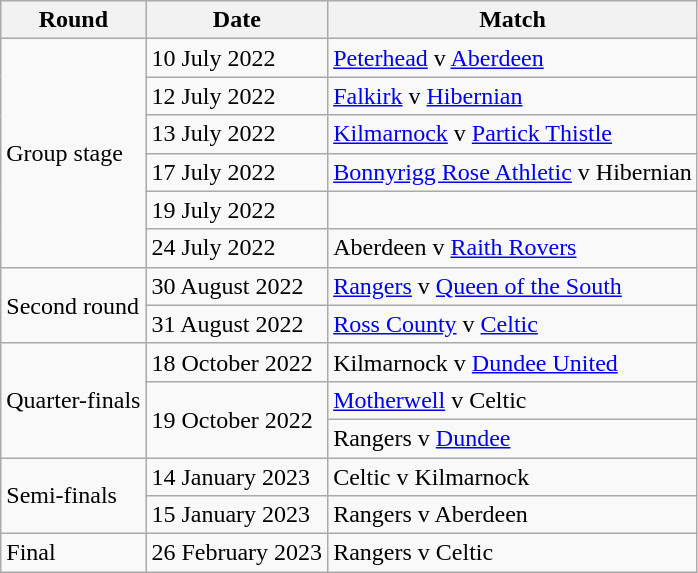<table class="wikitable">
<tr>
<th>Round</th>
<th>Date</th>
<th>Match</th>
</tr>
<tr>
<td rowspan=6>Group stage</td>
<td>10 July 2022</td>
<td><a href='#'>Peterhead</a> v <a href='#'>Aberdeen</a></td>
</tr>
<tr>
<td>12 July 2022</td>
<td><a href='#'>Falkirk</a> v <a href='#'>Hibernian</a></td>
</tr>
<tr>
<td>13 July 2022</td>
<td><a href='#'>Kilmarnock</a> v <a href='#'>Partick Thistle</a></td>
</tr>
<tr>
<td>17 July 2022</td>
<td><a href='#'>Bonnyrigg Rose Athletic</a> v Hibernian</td>
</tr>
<tr>
<td>19 July 2022</td>
<td></td>
</tr>
<tr>
<td>24 July 2022</td>
<td>Aberdeen v <a href='#'>Raith Rovers</a></td>
</tr>
<tr>
<td rowspan=2>Second round</td>
<td>30 August 2022</td>
<td><a href='#'>Rangers</a> v <a href='#'>Queen of the South</a></td>
</tr>
<tr>
<td>31 August 2022</td>
<td><a href='#'>Ross County</a> v <a href='#'>Celtic</a></td>
</tr>
<tr>
<td rowspan=3>Quarter-finals</td>
<td>18 October 2022</td>
<td>Kilmarnock v <a href='#'>Dundee United</a></td>
</tr>
<tr>
<td rowspan=2>19 October 2022</td>
<td><a href='#'>Motherwell</a> v Celtic</td>
</tr>
<tr>
<td>Rangers v <a href='#'>Dundee</a></td>
</tr>
<tr>
<td rowspan=2>Semi-finals</td>
<td>14 January 2023</td>
<td>Celtic v Kilmarnock</td>
</tr>
<tr>
<td>15 January 2023</td>
<td>Rangers v Aberdeen</td>
</tr>
<tr>
<td>Final</td>
<td>26 February 2023</td>
<td>Rangers v Celtic</td>
</tr>
</table>
